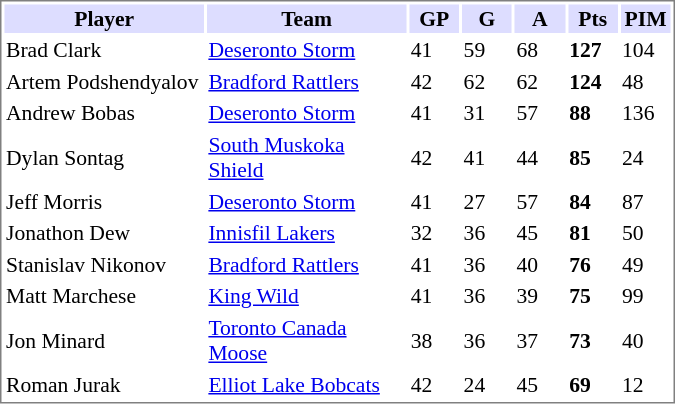<table cellpadding="0">
<tr align="left" style="vertical-align: top">
<td></td>
<td><br><table cellpadding="1" width="450px" style="font-size: 90%; border: 1px solid gray;">
<tr>
<th bgcolor="#DDDDFF" width="30%">Player</th>
<th bgcolor="#DDDDFF" width="30%">Team</th>
<th bgcolor="#DDDDFF" width="7.5%">GP</th>
<th bgcolor="#DDDDFF" width="7.5%">G</th>
<th bgcolor="#DDDDFF" width="7.5%">A</th>
<th bgcolor="#DDDDFF" width="7.5%">Pts</th>
<th bgcolor="#DDDDFF" width="7.5%">PIM</th>
</tr>
<tr>
<td>Brad Clark</td>
<td><a href='#'>Deseronto Storm</a></td>
<td>41</td>
<td>59</td>
<td>68</td>
<td><strong>127</strong></td>
<td>104</td>
</tr>
<tr>
<td>Artem Podshendyalov</td>
<td><a href='#'>Bradford Rattlers</a></td>
<td>42</td>
<td>62</td>
<td>62</td>
<td><strong>124</strong></td>
<td>48</td>
</tr>
<tr>
<td>Andrew Bobas</td>
<td><a href='#'>Deseronto Storm</a></td>
<td>41</td>
<td>31</td>
<td>57</td>
<td><strong>88</strong></td>
<td>136</td>
</tr>
<tr>
<td>Dylan Sontag</td>
<td><a href='#'>South Muskoka Shield</a></td>
<td>42</td>
<td>41</td>
<td>44</td>
<td><strong>85</strong></td>
<td>24</td>
</tr>
<tr>
<td>Jeff Morris</td>
<td><a href='#'>Deseronto Storm</a></td>
<td>41</td>
<td>27</td>
<td>57</td>
<td><strong>84</strong></td>
<td>87</td>
</tr>
<tr>
<td>Jonathon Dew</td>
<td><a href='#'>Innisfil Lakers</a></td>
<td>32</td>
<td>36</td>
<td>45</td>
<td><strong>81</strong></td>
<td>50</td>
</tr>
<tr>
<td>Stanislav Nikonov</td>
<td><a href='#'>Bradford Rattlers</a></td>
<td>41</td>
<td>36</td>
<td>40</td>
<td><strong>76</strong></td>
<td>49</td>
</tr>
<tr>
<td>Matt Marchese</td>
<td><a href='#'>King Wild</a></td>
<td>41</td>
<td>36</td>
<td>39</td>
<td><strong>75</strong></td>
<td>99</td>
</tr>
<tr>
<td>Jon Minard</td>
<td><a href='#'>Toronto Canada Moose</a></td>
<td>38</td>
<td>36</td>
<td>37</td>
<td><strong>73</strong></td>
<td>40</td>
</tr>
<tr>
<td>Roman Jurak</td>
<td><a href='#'>Elliot Lake Bobcats</a></td>
<td>42</td>
<td>24</td>
<td>45</td>
<td><strong>69</strong></td>
<td>12</td>
</tr>
</table>
</td>
</tr>
</table>
